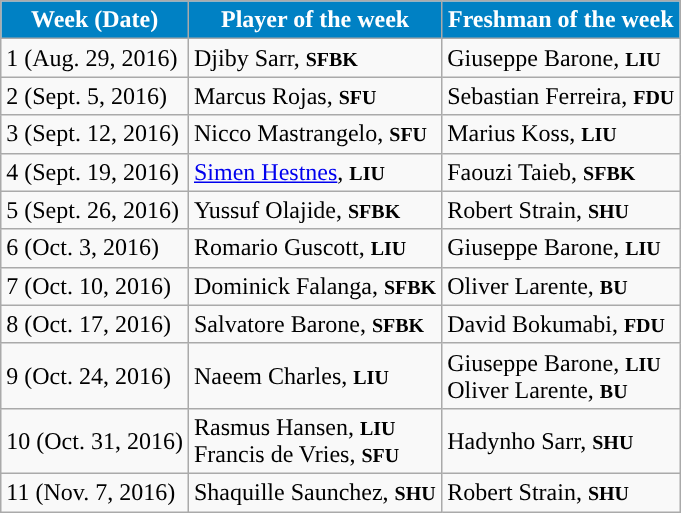<table class="wikitable" border="1">
<tr>
<th align="center" style="background:#0081C4; color:#FFFFFF;">Week (Date)</th>
<th align="center" style="background:#0081C4; color:#FFFFFF;">Player of the week</th>
<th align="center" style="background:#0081C4; color:#FFFFFF;">Freshman of the week</th>
</tr>
<tr>
<td>1 (Aug. 29, 2016)</td>
<td>Djiby Sarr, <small><strong>SFBK</strong></small></td>
<td>Giuseppe Barone, <small><strong>LIU</strong></small></td>
</tr>
<tr>
<td>2 (Sept. 5, 2016)</td>
<td>Marcus Rojas, <small><strong>SFU</strong></small></td>
<td>Sebastian Ferreira, <small><strong>FDU</strong></small></td>
</tr>
<tr>
<td>3 (Sept. 12, 2016)</td>
<td>Nicco Mastrangelo, <small><strong>SFU</strong></small></td>
<td>Marius Koss, <small><strong>LIU</strong></small></td>
</tr>
<tr>
<td>4 (Sept. 19, 2016)</td>
<td><a href='#'>Simen Hestnes</a>, <small><strong>LIU</strong></small></td>
<td>Faouzi Taieb, <small><strong>SFBK</strong></small></td>
</tr>
<tr>
<td>5 (Sept. 26, 2016)</td>
<td>Yussuf Olajide, <small><strong>SFBK</strong></small></td>
<td>Robert Strain, <small><strong>SHU</strong></small></td>
</tr>
<tr>
<td>6 (Oct. 3, 2016)</td>
<td>Romario Guscott, <small><strong>LIU</strong></small></td>
<td>Giuseppe Barone, <small><strong>LIU</strong></small></td>
</tr>
<tr>
<td>7 (Oct. 10, 2016)</td>
<td>Dominick Falanga, <small><strong>SFBK</strong></small></td>
<td>Oliver Larente, <small><strong>BU</strong></small></td>
</tr>
<tr>
<td>8 (Oct. 17, 2016)</td>
<td>Salvatore Barone, <small><strong>SFBK</strong></small></td>
<td>David Bokumabi, <small><strong>FDU</strong></small></td>
</tr>
<tr>
<td>9 (Oct. 24, 2016)</td>
<td>Naeem Charles, <small><strong>LIU</strong></small></td>
<td>Giuseppe Barone, <small><strong>LIU</strong></small><br>Oliver Larente, <small><strong>BU</strong></small></td>
</tr>
<tr>
<td>10 (Oct. 31, 2016)</td>
<td>Rasmus Hansen, <small><strong>LIU</strong></small><br>Francis de Vries, <small><strong>SFU</strong></small></td>
<td>Hadynho Sarr, <small><strong>SHU</strong></small></td>
</tr>
<tr>
<td>11 (Nov. 7, 2016)</td>
<td>Shaquille Saunchez, <small><strong>SHU</strong></small></td>
<td>Robert Strain, <small><strong>SHU</strong></small></td>
</tr>
</table>
